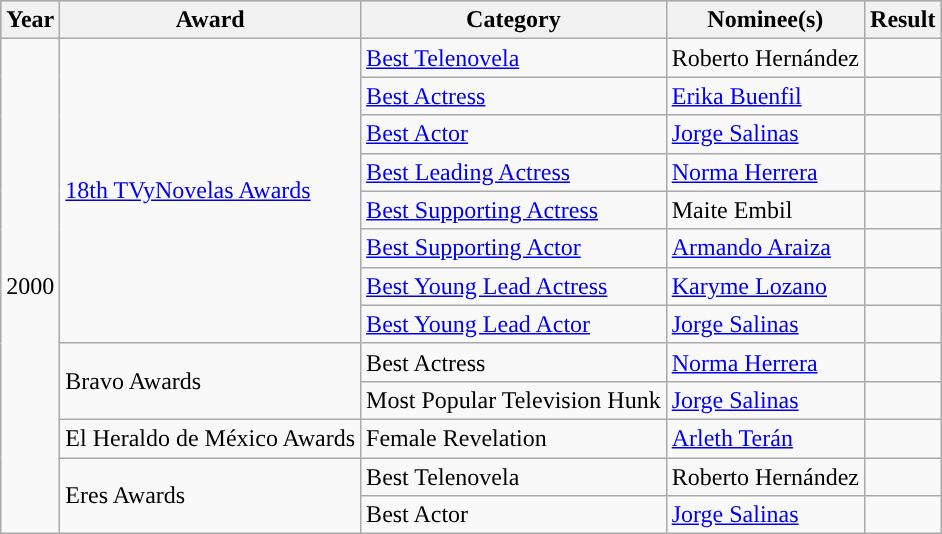<table class="wikitable">
<tr style="background:#b0c4de;">
<th>Year</th>
<th>Award</th>
<th>Category</th>
<th>Nominee(s)</th>
<th>Result</th>
</tr>
<tr>
<td rowspan=13>2000</td>
<td rowspan=8><a href='#'>18th TVyNovelas Awards</a></td>
<td><a href='#'>Best Telenovela</a></td>
<td>Roberto Hernández</td>
<td></td>
</tr>
<tr>
<td><a href='#'>Best Actress</a></td>
<td><a href='#'>Erika Buenfil</a></td>
<td></td>
</tr>
<tr>
<td><a href='#'>Best Actor</a></td>
<td><a href='#'>Jorge Salinas</a></td>
<td></td>
</tr>
<tr>
<td><a href='#'>Best Leading Actress</a></td>
<td><a href='#'>Norma Herrera</a></td>
<td></td>
</tr>
<tr>
<td><a href='#'>Best Supporting Actress</a></td>
<td>Maite Embil</td>
<td></td>
</tr>
<tr>
<td><a href='#'>Best Supporting Actor</a></td>
<td><a href='#'>Armando Araiza</a></td>
<td></td>
</tr>
<tr>
<td><a href='#'>Best Young Lead Actress</a></td>
<td><a href='#'>Karyme Lozano</a></td>
<td></td>
</tr>
<tr>
<td><a href='#'>Best Young Lead Actor</a></td>
<td><a href='#'>Jorge Salinas</a></td>
<td></td>
</tr>
<tr>
<td rowspan=2>Bravo Awards</td>
<td>Best Actress</td>
<td><a href='#'>Norma Herrera</a></td>
<td></td>
</tr>
<tr>
<td>Most Popular Television Hunk</td>
<td><a href='#'>Jorge Salinas</a></td>
<td></td>
</tr>
<tr>
<td>El Heraldo de México Awards</td>
<td>Female Revelation</td>
<td><a href='#'>Arleth Terán</a></td>
<td></td>
</tr>
<tr>
<td rowspan=2>Eres Awards</td>
<td>Best Telenovela</td>
<td>Roberto Hernández</td>
<td></td>
</tr>
<tr>
<td>Best Actor</td>
<td><a href='#'>Jorge Salinas</a></td>
<td></td>
</tr>
</table>
